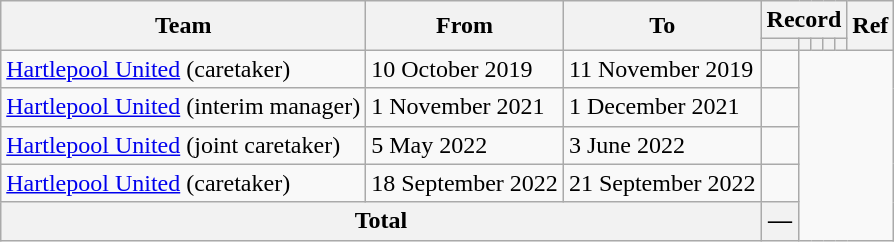<table class=wikitable style=text-align:center>
<tr>
<th rowspan=2>Team</th>
<th rowspan=2>From</th>
<th rowspan=2>To</th>
<th colspan=5>Record</th>
<th rowspan=2>Ref</th>
</tr>
<tr>
<th></th>
<th></th>
<th></th>
<th></th>
<th></th>
</tr>
<tr>
<td align=left><a href='#'>Hartlepool United</a> (caretaker)</td>
<td align=left>10 October 2019</td>
<td align=left>11 November 2019<br></td>
<td></td>
</tr>
<tr>
<td align=left><a href='#'>Hartlepool United</a> (interim manager)</td>
<td align=left>1 November 2021</td>
<td align=left>1 December 2021<br></td>
<td></td>
</tr>
<tr>
<td align=left><a href='#'>Hartlepool United</a> (joint caretaker)</td>
<td align=left>5 May 2022</td>
<td align=left>3 June 2022<br></td>
<td></td>
</tr>
<tr>
<td align=left><a href='#'>Hartlepool United</a> (caretaker)</td>
<td align=left>18 September 2022</td>
<td align=left>21 September 2022<br></td>
<td></td>
</tr>
<tr>
<th colspan=3>Total<br></th>
<th>—</th>
</tr>
</table>
